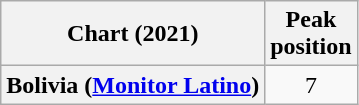<table class="wikitable plainrowheaders" style="text-align:center">
<tr>
<th scope="col">Chart (2021)</th>
<th scope="col">Peak<br>position</th>
</tr>
<tr>
<th scope="row">Bolivia (<a href='#'>Monitor Latino</a>)</th>
<td>7</td>
</tr>
</table>
